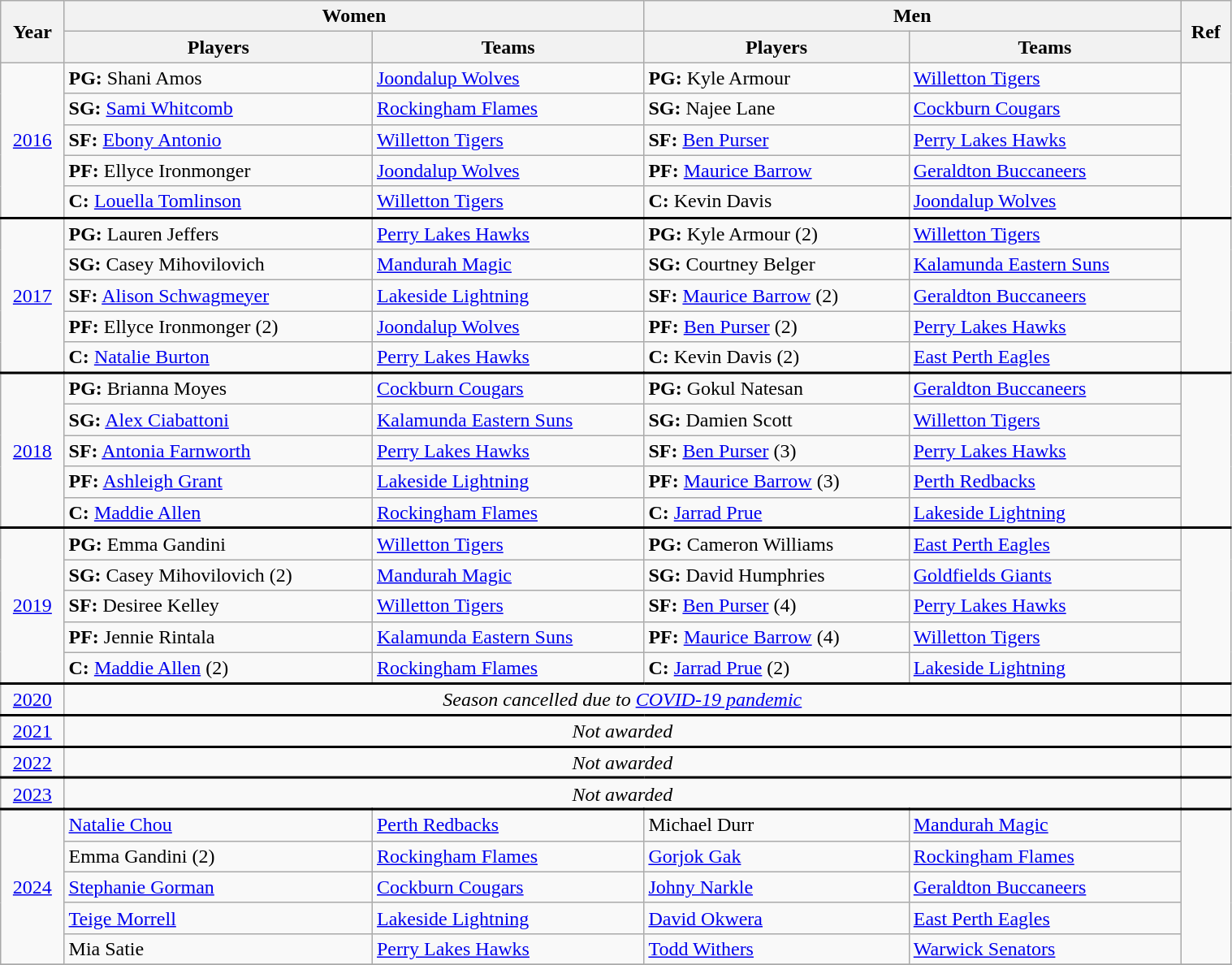<table class="wikitable" style="width:80%">
<tr>
<th rowspan=2>Year</th>
<th colspan=2>Women</th>
<th colspan=2>Men</th>
<th rowspan=2>Ref</th>
</tr>
<tr>
<th>Players</th>
<th>Teams</th>
<th>Players</th>
<th>Teams</th>
</tr>
<tr>
<td rowspan="5" style="text-align:center;"><a href='#'>2016</a></td>
<td><strong>PG:</strong> Shani Amos</td>
<td><a href='#'>Joondalup Wolves</a></td>
<td><strong>PG:</strong> Kyle Armour</td>
<td><a href='#'>Willetton Tigers</a></td>
<td rowspan=5 align=center></td>
</tr>
<tr>
<td><strong>SG:</strong> <a href='#'>Sami Whitcomb</a></td>
<td><a href='#'>Rockingham Flames</a></td>
<td><strong>SG:</strong> Najee Lane</td>
<td><a href='#'>Cockburn Cougars</a></td>
</tr>
<tr>
<td><strong>SF:</strong> <a href='#'>Ebony Antonio</a></td>
<td><a href='#'>Willetton Tigers</a></td>
<td><strong>SF:</strong> <a href='#'>Ben Purser</a></td>
<td><a href='#'>Perry Lakes Hawks</a></td>
</tr>
<tr>
<td><strong>PF:</strong> Ellyce Ironmonger</td>
<td><a href='#'>Joondalup Wolves</a></td>
<td><strong>PF:</strong> <a href='#'>Maurice Barrow</a></td>
<td><a href='#'>Geraldton Buccaneers</a></td>
</tr>
<tr>
<td><strong>C:</strong> <a href='#'>Louella Tomlinson</a></td>
<td><a href='#'>Willetton Tigers</a></td>
<td><strong>C:</strong> Kevin Davis</td>
<td><a href='#'>Joondalup Wolves</a></td>
</tr>
<tr style="border-top:2px solid black">
<td rowspan="5" style="text-align:center;"><a href='#'>2017</a></td>
<td><strong>PG:</strong> Lauren Jeffers</td>
<td><a href='#'>Perry Lakes Hawks</a></td>
<td><strong>PG:</strong> Kyle Armour (2)</td>
<td><a href='#'>Willetton Tigers</a></td>
<td rowspan=5 align=center></td>
</tr>
<tr>
<td><strong>SG:</strong> Casey Mihovilovich</td>
<td><a href='#'>Mandurah Magic</a></td>
<td><strong>SG:</strong> Courtney Belger</td>
<td><a href='#'>Kalamunda Eastern Suns</a></td>
</tr>
<tr>
<td><strong>SF:</strong> <a href='#'>Alison Schwagmeyer</a></td>
<td><a href='#'>Lakeside Lightning</a></td>
<td><strong>SF:</strong> <a href='#'>Maurice Barrow</a> (2)</td>
<td><a href='#'>Geraldton Buccaneers</a></td>
</tr>
<tr>
<td><strong>PF:</strong> Ellyce Ironmonger (2)</td>
<td><a href='#'>Joondalup Wolves</a></td>
<td><strong>PF:</strong> <a href='#'>Ben Purser</a> (2)</td>
<td><a href='#'>Perry Lakes Hawks</a></td>
</tr>
<tr>
<td><strong>C:</strong> <a href='#'>Natalie Burton</a></td>
<td><a href='#'>Perry Lakes Hawks</a></td>
<td><strong>C:</strong> Kevin Davis (2)</td>
<td><a href='#'>East Perth Eagles</a></td>
</tr>
<tr>
</tr>
<tr style="border-top:2px solid black">
<td rowspan="5" style="text-align:center;"><a href='#'>2018</a></td>
<td><strong>PG:</strong> Brianna Moyes</td>
<td><a href='#'>Cockburn Cougars</a></td>
<td><strong>PG:</strong> Gokul Natesan</td>
<td><a href='#'>Geraldton Buccaneers</a></td>
<td rowspan=5 align=center></td>
</tr>
<tr>
<td><strong>SG:</strong> <a href='#'>Alex Ciabattoni</a></td>
<td><a href='#'>Kalamunda Eastern Suns</a></td>
<td><strong>SG:</strong> Damien Scott</td>
<td><a href='#'>Willetton Tigers</a></td>
</tr>
<tr>
<td><strong>SF:</strong> <a href='#'>Antonia Farnworth</a></td>
<td><a href='#'>Perry Lakes Hawks</a></td>
<td><strong>SF:</strong> <a href='#'>Ben Purser</a> (3)</td>
<td><a href='#'>Perry Lakes Hawks</a></td>
</tr>
<tr>
<td><strong>PF:</strong> <a href='#'>Ashleigh Grant</a></td>
<td><a href='#'>Lakeside Lightning</a></td>
<td><strong>PF:</strong> <a href='#'>Maurice Barrow</a> (3)</td>
<td><a href='#'>Perth Redbacks</a></td>
</tr>
<tr>
<td><strong>C:</strong> <a href='#'>Maddie Allen</a></td>
<td><a href='#'>Rockingham Flames</a></td>
<td><strong>C:</strong> <a href='#'>Jarrad Prue</a></td>
<td><a href='#'>Lakeside Lightning</a></td>
</tr>
<tr>
</tr>
<tr style="border-top:2px solid black">
<td rowspan="5" style="text-align:center;"><a href='#'>2019</a></td>
<td><strong>PG:</strong> Emma Gandini</td>
<td><a href='#'>Willetton Tigers</a></td>
<td><strong>PG:</strong> Cameron Williams</td>
<td><a href='#'>East Perth Eagles</a></td>
<td rowspan=5 align=center></td>
</tr>
<tr>
<td><strong>SG:</strong> Casey Mihovilovich (2)</td>
<td><a href='#'>Mandurah Magic</a></td>
<td><strong>SG:</strong> David Humphries</td>
<td><a href='#'>Goldfields Giants</a></td>
</tr>
<tr>
<td><strong>SF:</strong> Desiree Kelley</td>
<td><a href='#'>Willetton Tigers</a></td>
<td><strong>SF:</strong> <a href='#'>Ben Purser</a> (4)</td>
<td><a href='#'>Perry Lakes Hawks</a></td>
</tr>
<tr>
<td><strong>PF:</strong> Jennie Rintala</td>
<td><a href='#'>Kalamunda Eastern Suns</a></td>
<td><strong>PF:</strong> <a href='#'>Maurice Barrow</a> (4)</td>
<td><a href='#'>Willetton Tigers</a></td>
</tr>
<tr>
<td><strong>C:</strong> <a href='#'>Maddie Allen</a> (2)</td>
<td><a href='#'>Rockingham Flames</a></td>
<td><strong>C:</strong> <a href='#'>Jarrad Prue</a> (2)</td>
<td><a href='#'>Lakeside Lightning</a></td>
</tr>
<tr>
</tr>
<tr style="border-top:2px solid black">
<td style="text-align:center;"><a href='#'>2020</a></td>
<td colspan="4" style="text-align:center;"><em>Season cancelled due to <a href='#'>COVID-19 pandemic</a></em></td>
<td></td>
</tr>
<tr>
</tr>
<tr style="border-top:2px solid black">
<td style="text-align:center;"><a href='#'>2021</a></td>
<td colspan="4" style="text-align:center;"><em>Not awarded</em></td>
<td></td>
</tr>
<tr>
</tr>
<tr style="border-top:2px solid black">
<td style="text-align:center;"><a href='#'>2022</a></td>
<td colspan="4" style="text-align:center;"><em>Not awarded</em></td>
<td></td>
</tr>
<tr>
</tr>
<tr style="border-top:2px solid black">
<td style="text-align:center;"><a href='#'>2023</a></td>
<td colspan="4" style="text-align:center;"><em>Not awarded</em></td>
<td></td>
</tr>
<tr>
</tr>
<tr style="border-top:2px solid black">
<td rowspan="5" style="text-align:center;"><a href='#'>2024</a></td>
<td><a href='#'>Natalie Chou</a></td>
<td><a href='#'>Perth Redbacks</a></td>
<td>Michael Durr</td>
<td><a href='#'>Mandurah Magic</a></td>
<td rowspan=5 align=center></td>
</tr>
<tr>
<td>Emma Gandini (2)</td>
<td><a href='#'>Rockingham Flames</a></td>
<td><a href='#'>Gorjok Gak</a></td>
<td><a href='#'>Rockingham Flames</a></td>
</tr>
<tr>
<td><a href='#'>Stephanie Gorman</a></td>
<td><a href='#'>Cockburn Cougars</a></td>
<td><a href='#'>Johny Narkle</a></td>
<td><a href='#'>Geraldton Buccaneers</a></td>
</tr>
<tr>
<td><a href='#'>Teige Morrell</a></td>
<td><a href='#'>Lakeside Lightning</a></td>
<td><a href='#'>David Okwera</a></td>
<td><a href='#'>East Perth Eagles</a></td>
</tr>
<tr>
<td>Mia Satie</td>
<td><a href='#'>Perry Lakes Hawks</a></td>
<td><a href='#'>Todd Withers</a></td>
<td><a href='#'>Warwick Senators</a></td>
</tr>
<tr>
</tr>
</table>
